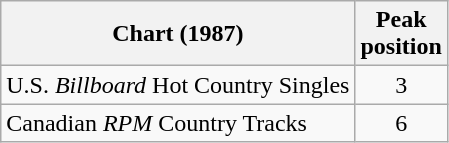<table class="wikitable sortable">
<tr>
<th align="left">Chart (1987)</th>
<th align="center">Peak<br>position</th>
</tr>
<tr>
<td align="left">U.S. <em>Billboard</em> Hot Country Singles</td>
<td align="center">3</td>
</tr>
<tr>
<td align="left">Canadian <em>RPM</em> Country Tracks</td>
<td align="center">6</td>
</tr>
</table>
